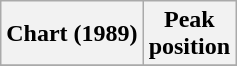<table class="wikitable plainrowheaders">
<tr>
<th scope="col">Chart (1989)</th>
<th scope="col">Peak<br>position</th>
</tr>
<tr>
</tr>
</table>
